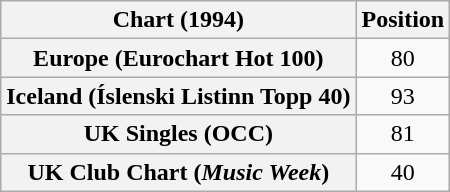<table class="wikitable sortable plainrowheaders" style="text-align:center">
<tr>
<th>Chart (1994)</th>
<th>Position</th>
</tr>
<tr>
<th scope="row">Europe (Eurochart Hot 100)</th>
<td>80</td>
</tr>
<tr>
<th scope="row">Iceland (Íslenski Listinn Topp 40)</th>
<td>93</td>
</tr>
<tr>
<th scope="row">UK Singles (OCC)</th>
<td>81</td>
</tr>
<tr>
<th scope="row">UK Club Chart (<em>Music Week</em>)</th>
<td>40</td>
</tr>
</table>
